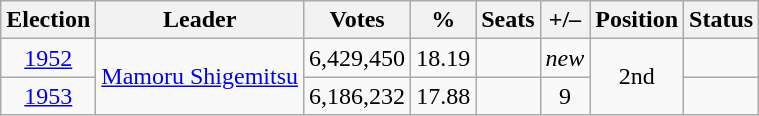<table class="wikitable" style="text-align:center">
<tr>
<th>Election</th>
<th>Leader</th>
<th>Votes</th>
<th>%</th>
<th>Seats</th>
<th>+/–</th>
<th>Position</th>
<th>Status</th>
</tr>
<tr>
<td><a href='#'>1952</a></td>
<td rowspan="2"><a href='#'>Mamoru Shigemitsu</a></td>
<td>6,429,450</td>
<td>18.19</td>
<td></td>
<td><em>new</em></td>
<td rowspan="2">2nd</td>
<td></td>
</tr>
<tr>
<td><a href='#'>1953</a></td>
<td>6,186,232</td>
<td>17.88</td>
<td></td>
<td> 9</td>
<td></td>
</tr>
</table>
